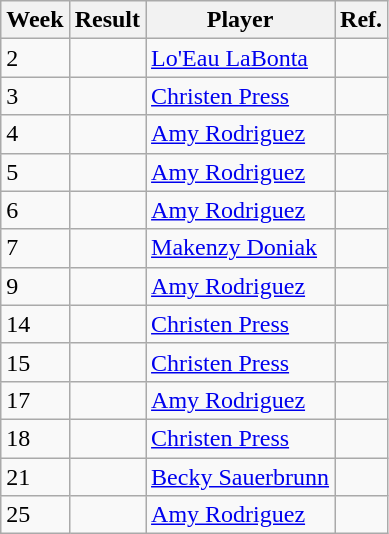<table class=wikitable>
<tr>
<th>Week</th>
<th>Result</th>
<th>Player</th>
<th>Ref.</th>
</tr>
<tr>
<td>2</td>
<td></td>
<td> <a href='#'>Lo'Eau LaBonta</a></td>
<td></td>
</tr>
<tr>
<td>3</td>
<td></td>
<td> <a href='#'>Christen Press</a></td>
<td></td>
</tr>
<tr>
<td>4</td>
<td></td>
<td> <a href='#'>Amy Rodriguez</a></td>
<td></td>
</tr>
<tr>
<td>5</td>
<td></td>
<td> <a href='#'>Amy Rodriguez</a></td>
<td></td>
</tr>
<tr>
<td>6</td>
<td></td>
<td> <a href='#'>Amy Rodriguez</a></td>
<td></td>
</tr>
<tr>
<td>7</td>
<td></td>
<td> <a href='#'>Makenzy Doniak</a></td>
<td></td>
</tr>
<tr>
<td>9</td>
<td></td>
<td> <a href='#'>Amy Rodriguez</a></td>
<td></td>
</tr>
<tr>
<td>14</td>
<td></td>
<td> <a href='#'>Christen Press</a></td>
<td></td>
</tr>
<tr>
<td>15</td>
<td></td>
<td> <a href='#'>Christen Press</a></td>
<td></td>
</tr>
<tr>
<td>17</td>
<td></td>
<td> <a href='#'>Amy Rodriguez</a></td>
<td></td>
</tr>
<tr>
<td>18</td>
<td></td>
<td> <a href='#'>Christen Press</a></td>
<td></td>
</tr>
<tr>
<td>21</td>
<td></td>
<td> <a href='#'>Becky Sauerbrunn</a></td>
<td></td>
</tr>
<tr>
<td>25</td>
<td></td>
<td> <a href='#'>Amy Rodriguez</a></td>
<td></td>
</tr>
</table>
